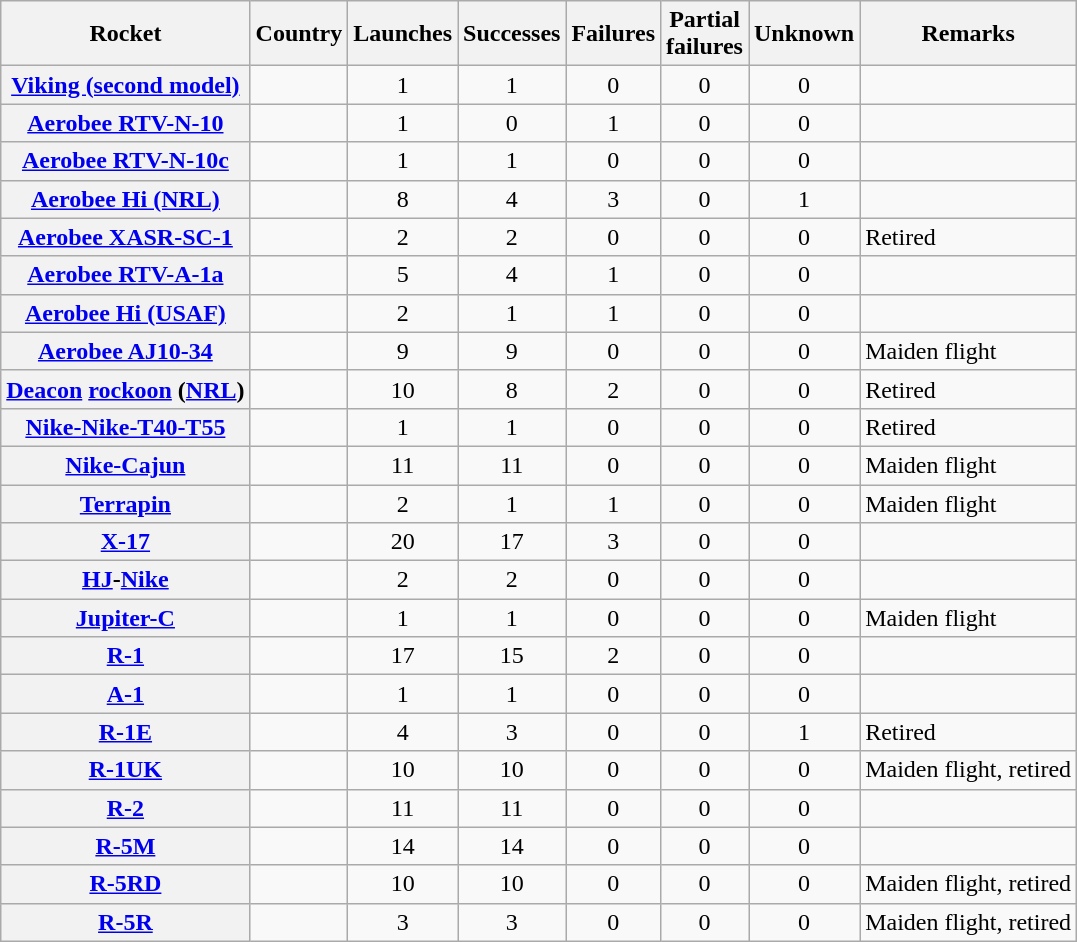<table class="wikitable sortable" style="text-align:center;">
<tr>
<th scope=col>Rocket</th>
<th scope=col>Country</th>
<th scope=col>Launches</th>
<th scope=col>Successes</th>
<th scope=col>Failures</th>
<th scope=col>Partial<br>failures</th>
<th scope=col>Unknown</th>
<th scope=col>Remarks</th>
</tr>
<tr>
<th scope=row><a href='#'>Viking (second model)</a></th>
<td style="text-align:left;"></td>
<td>1</td>
<td>1</td>
<td>0</td>
<td>0</td>
<td>0</td>
<td></td>
</tr>
<tr>
<th scope=row><a href='#'>Aerobee RTV-N-10</a></th>
<td style="text-align:left;"></td>
<td>1</td>
<td>0</td>
<td>1</td>
<td>0</td>
<td>0</td>
<td></td>
</tr>
<tr>
<th scope=row><a href='#'>Aerobee RTV-N-10c</a></th>
<td style="text-align:left;"></td>
<td>1</td>
<td>1</td>
<td>0</td>
<td>0</td>
<td>0</td>
<td></td>
</tr>
<tr>
<th scope=row><a href='#'>Aerobee Hi (NRL)</a></th>
<td style="text-align:left;"></td>
<td>8</td>
<td>4</td>
<td>3</td>
<td>0</td>
<td>1</td>
<td></td>
</tr>
<tr>
<th scope=row><a href='#'>Aerobee XASR-SC-1</a></th>
<td style="text-align:left;"></td>
<td>2</td>
<td>2</td>
<td>0</td>
<td>0</td>
<td>0</td>
<td style="text-align:left;">Retired</td>
</tr>
<tr>
<th scope=row><a href='#'>Aerobee RTV-A-1a</a></th>
<td style="text-align:left;"></td>
<td>5</td>
<td>4</td>
<td>1</td>
<td>0</td>
<td>0</td>
<td></td>
</tr>
<tr>
<th scope=row><a href='#'>Aerobee Hi (USAF)</a></th>
<td style="text-align:left;"></td>
<td>2</td>
<td>1</td>
<td>1</td>
<td>0</td>
<td>0</td>
<td></td>
</tr>
<tr>
<th scope=row><a href='#'>Aerobee AJ10-34</a></th>
<td style="text-align:left;"></td>
<td>9</td>
<td>9</td>
<td>0</td>
<td>0</td>
<td>0</td>
<td style="text-align:left;">Maiden flight</td>
</tr>
<tr>
<th scope=row><a href='#'>Deacon</a> <a href='#'>rockoon</a> (<a href='#'>NRL</a>)</th>
<td style="text-align:left;"></td>
<td>10</td>
<td>8</td>
<td>2</td>
<td>0</td>
<td>0</td>
<td style="text-align:left;">Retired</td>
</tr>
<tr>
<th scope=row><a href='#'>Nike-Nike-T40-T55</a></th>
<td style="text-align:left;"></td>
<td>1</td>
<td>1</td>
<td>0</td>
<td>0</td>
<td>0</td>
<td style="text-align:left;">Retired</td>
</tr>
<tr>
<th scope=row><a href='#'>Nike-Cajun</a></th>
<td style="text-align:left;"></td>
<td>11</td>
<td>11</td>
<td>0</td>
<td>0</td>
<td>0</td>
<td style="text-align:left;">Maiden flight</td>
</tr>
<tr>
<th scope=row><a href='#'>Terrapin</a></th>
<td style="text-align:left;"></td>
<td>2</td>
<td>1</td>
<td>1</td>
<td>0</td>
<td>0</td>
<td style="text-align:left;">Maiden flight</td>
</tr>
<tr>
<th scope=row><a href='#'>X-17</a></th>
<td style="text-align:left;"></td>
<td>20</td>
<td>17</td>
<td>3</td>
<td>0</td>
<td>0</td>
<td></td>
</tr>
<tr>
<th scope=row><a href='#'>HJ</a>-<a href='#'>Nike</a></th>
<td style="text-align:left;"></td>
<td>2</td>
<td>2</td>
<td>0</td>
<td>0</td>
<td>0</td>
<td></td>
</tr>
<tr>
<th scope=row><a href='#'>Jupiter-C</a></th>
<td style="text-align:left;"></td>
<td>1</td>
<td>1</td>
<td>0</td>
<td>0</td>
<td>0</td>
<td style="text-align:left;">Maiden flight</td>
</tr>
<tr>
<th scope=row><a href='#'>R-1</a></th>
<td style="text-align:left;"></td>
<td>17</td>
<td>15</td>
<td>2</td>
<td>0</td>
<td>0</td>
<td></td>
</tr>
<tr>
<th scope=row><a href='#'>A-1</a></th>
<td style="text-align:left;"></td>
<td>1</td>
<td>1</td>
<td>0</td>
<td>0</td>
<td>0</td>
<td></td>
</tr>
<tr>
<th scope=row><a href='#'>R-1E</a></th>
<td style="text-align:left;"></td>
<td>4</td>
<td>3</td>
<td>0</td>
<td>0</td>
<td>1</td>
<td style="text-align:left;">Retired</td>
</tr>
<tr>
<th scope=row><a href='#'>R-1UK</a></th>
<td style="text-align:left;"></td>
<td>10</td>
<td>10</td>
<td>0</td>
<td>0</td>
<td>0</td>
<td style="text-align:left;">Maiden flight, retired</td>
</tr>
<tr>
<th scope=row><a href='#'>R-2</a></th>
<td style="text-align:left;"></td>
<td>11</td>
<td>11</td>
<td>0</td>
<td>0</td>
<td>0</td>
<td></td>
</tr>
<tr>
<th scope=row><a href='#'>R-5M</a></th>
<td style="text-align:left;"></td>
<td>14</td>
<td>14</td>
<td>0</td>
<td>0</td>
<td>0</td>
<td></td>
</tr>
<tr>
<th scope=row><a href='#'>R-5RD</a></th>
<td style="text-align:left;"></td>
<td>10</td>
<td>10</td>
<td>0</td>
<td>0</td>
<td>0</td>
<td style="text-align:left;">Maiden flight, retired</td>
</tr>
<tr>
<th scope=row><a href='#'>R-5R</a></th>
<td style="text-align:left;"></td>
<td>3</td>
<td>3</td>
<td>0</td>
<td>0</td>
<td>0</td>
<td style="text-align:left;">Maiden flight, retired</td>
</tr>
</table>
